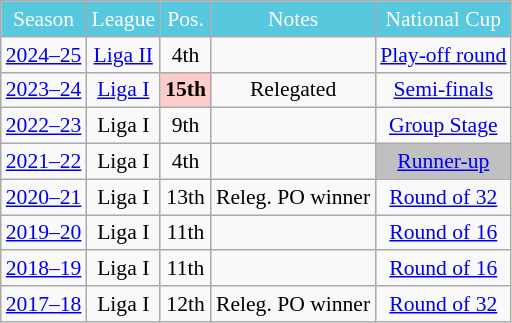<table class="wikitable" style="text-align:center; font-size:90%">
<tr style="background:#58c8de;color:white;border:1px solid #033b74;">
<td>Season</td>
<td>League</td>
<td>Pos.</td>
<td>Notes</td>
<td>National Cup</td>
</tr>
<tr>
<td><a href='#'>2024–25</a></td>
<td><a href='#'>Liga II</a></td>
<td>4th</td>
<td></td>
<td><a href='#'>Play-off round</a></td>
</tr>
<tr>
<td><a href='#'>2023–24</a></td>
<td><a href='#'>Liga I</a></td>
<td style="text-align:center; background:#FFCCCC"><strong>15th</strong></td>
<td>Relegated</td>
<td><a href='#'>Semi-finals</a></td>
</tr>
<tr>
<td><a href='#'>2022–23</a></td>
<td>Liga I</td>
<td>9th</td>
<td></td>
<td><a href='#'>Group Stage</a></td>
</tr>
<tr>
<td><a href='#'>2021–22</a></td>
<td>Liga I</td>
<td>4th</td>
<td></td>
<td bgcolor=silver><a href='#'>Runner-up</a></td>
</tr>
<tr>
<td><a href='#'>2020–21</a></td>
<td>Liga I</td>
<td>13th</td>
<td>Releg. PO winner</td>
<td><a href='#'>Round of 32</a></td>
</tr>
<tr>
<td><a href='#'>2019–20</a></td>
<td>Liga I</td>
<td>11th</td>
<td></td>
<td><a href='#'>Round of 16</a></td>
</tr>
<tr>
<td><a href='#'>2018–19</a></td>
<td>Liga I</td>
<td>11th</td>
<td></td>
<td><a href='#'>Round of 16</a></td>
</tr>
<tr>
<td><a href='#'>2017–18</a></td>
<td>Liga I</td>
<td>12th</td>
<td>Releg. PO winner</td>
<td><a href='#'>Round of 32</a></td>
</tr>
</table>
